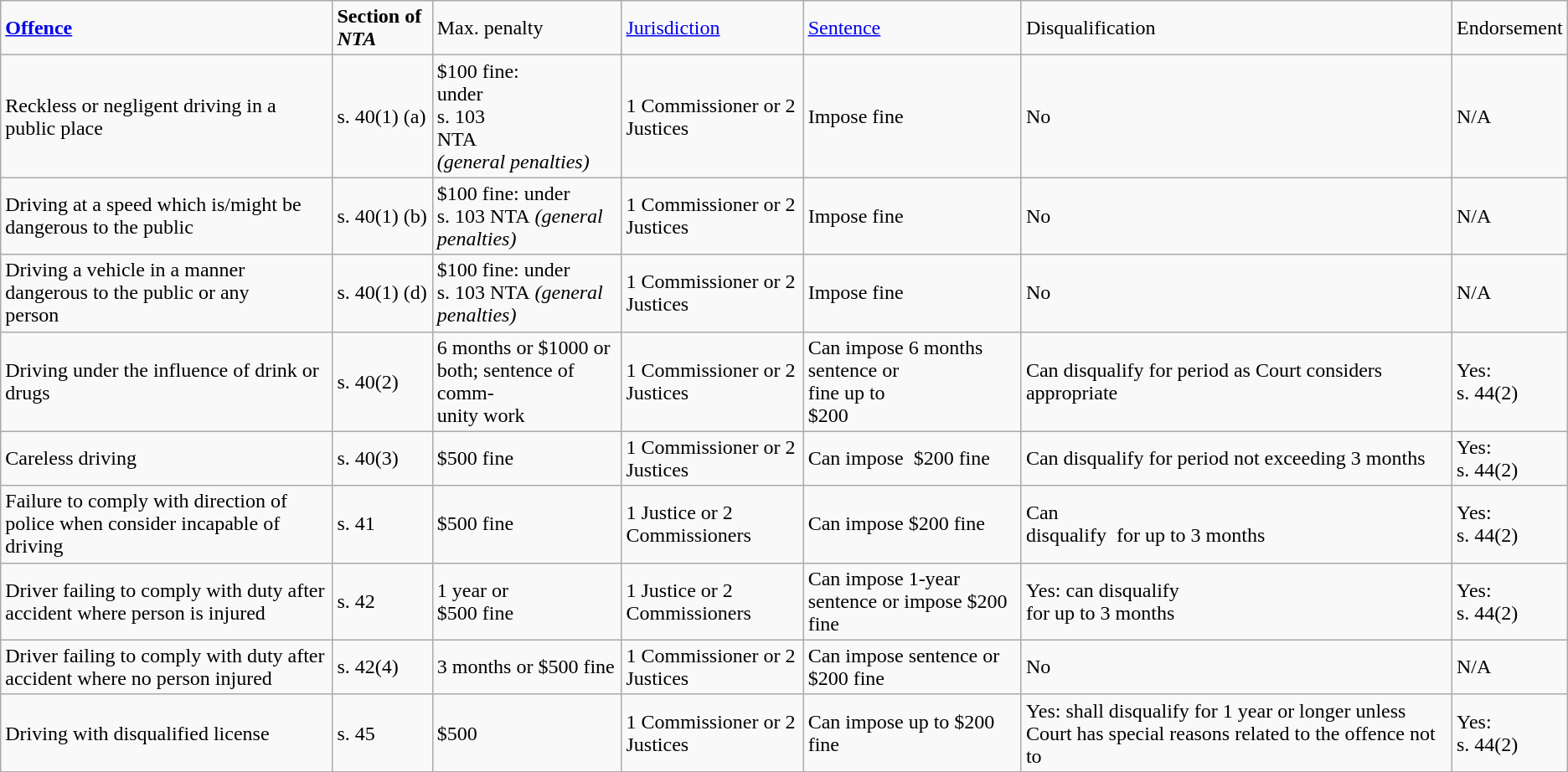<table class="wikitable sortable mw-collapsible mw-collapsed">
<tr>
<td><strong><a href='#'>Offence</a></strong></td>
<td><strong>Section of <em>NTA<strong><em></td>
<td></strong>Max. penalty<strong></td>
<td></strong><a href='#'>Jurisdiction</a><strong></td>
<td></strong><a href='#'>Sentence</a><strong></td>
<td></strong>Disqualification<strong></td>
<td></strong>Endorsement<strong></td>
</tr>
<tr>
<td>Reckless or negligent driving in a public place</td>
<td></em>s. 40(1)  (a)<em></td>
<td>$100 fine:<br>under<br></em>s. 103<em><br></em>NTA<em><br>(general penalties)</td>
<td>1 Commissioner or 2 Justices</td>
<td>Impose fine</td>
<td>No</td>
<td>N/A</td>
</tr>
<tr>
<td>Driving at a speed which is/might be dangerous to the public</td>
<td></em>s. 40(1)  (b)<em></td>
<td>$100 fine: under<br></em>s. 103 NTA<em> (general penalties)</td>
<td>1 Commissioner or 2 Justices</td>
<td>Impose fine</td>
<td>No</td>
<td>N/A</td>
</tr>
<tr>
<td>Driving a vehicle in a manner dangerous to the public or any<br>person</td>
<td></em>s. 40(1)  (d)<em></td>
<td>$100 fine: under<br></em>s. 103 NTA<em>  (general penalties)</td>
<td>1 Commissioner or 2 Justices</td>
<td>Impose fine</td>
<td>No</td>
<td>N/A</td>
</tr>
<tr>
<td>Driving under the influence of drink or<br>drugs</td>
<td></em>s. 40(2)<em></td>
<td>6 months or  $1000 or both; sentence of<br>comm-<br>unity work</td>
<td>1 Commissioner or 2 Justices</td>
<td>Can impose 6 months sentence or<br>fine up to<br>$200</td>
<td>Can disqualify for period as Court considers appropriate</td>
<td>Yes:<br></em>s. 44(2)<em></td>
</tr>
<tr>
<td>Careless driving</td>
<td></em>s. 40(3)<em></td>
<td>$500 fine</td>
<td>1 Commissioner or 2 Justices</td>
<td>Can impose  $200 fine</td>
<td>Can disqualify for period not exceeding 3 months</td>
<td>Yes:<br></em>s. 44(2)<em></td>
</tr>
<tr>
<td>Failure to comply with direction of  police when consider incapable of driving</td>
<td></em>s. 41<em></td>
<td>$500 fine</td>
<td>1 Justice or 2 Commissioners</td>
<td>Can impose $200 fine</td>
<td>Can<br>disqualify  for up to 3 months</td>
<td>Yes:<br></em>s. 44(2)<em></td>
</tr>
<tr>
<td>Driver failing to comply with duty after accident where person is injured</td>
<td></em>s. 42<em></td>
<td>1 year or<br>$500 fine</td>
<td>1 Justice or 2 Commissioners</td>
<td>Can impose 1-year sentence or impose $200 fine</td>
<td>Yes: can disqualify<br>for up to 3 months</td>
<td>Yes:<br></em>s. 44(2)<em></td>
</tr>
<tr>
<td>Driver failing to comply with duty after accident where no person injured</td>
<td></em>s. 42(4)<em></td>
<td>3 months or $500 fine</td>
<td>1 Commissioner or 2 Justices</td>
<td>Can impose sentence or $200 fine</td>
<td>No</td>
<td>N/A</td>
</tr>
<tr>
<td>Driving with disqualified license</td>
<td></em>s. 45<em></td>
<td>$500</td>
<td>1 Commissioner or 2 Justices</td>
<td>Can impose up to $200 fine</td>
<td>Yes: shall disqualify for 1 year or longer unless Court has special reasons related to the offence not to</td>
<td>Yes:<br></em>s. 44(2)<em></td>
</tr>
</table>
